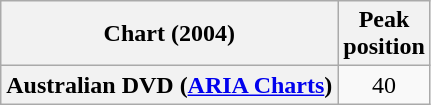<table class="wikitable sortable plainrowheaders" style="text-align:center">
<tr>
<th scope="col">Chart (2004)</th>
<th scope="col">Peak<br>position</th>
</tr>
<tr>
<th scope="row">Australian DVD (<a href='#'>ARIA Charts</a>)</th>
<td>40</td>
</tr>
</table>
